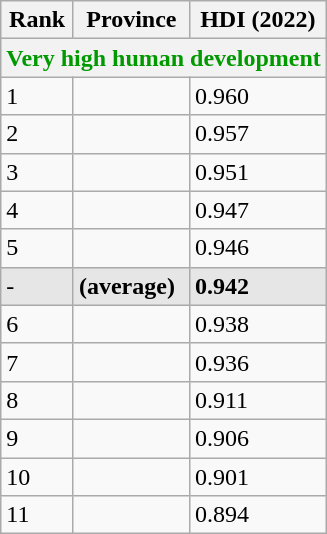<table class="wikitable sortable">
<tr>
<th>Rank</th>
<th>Province</th>
<th>HDI (2022)</th>
</tr>
<tr>
<th colspan="3" style="color:#090;">Very high human development</th>
</tr>
<tr>
<td>1</td>
<td></td>
<td>0.960</td>
</tr>
<tr>
<td>2</td>
<td></td>
<td>0.957</td>
</tr>
<tr>
<td>3</td>
<td></td>
<td>0.951</td>
</tr>
<tr>
<td>4</td>
<td></td>
<td>0.947</td>
</tr>
<tr>
<td>5</td>
<td></td>
<td>0.946</td>
</tr>
<tr style="background:#e6e6e6">
<td>-</td>
<td><strong> </strong> <strong>(average)</strong></td>
<td><strong>0.942</strong></td>
</tr>
<tr>
<td>6</td>
<td></td>
<td>0.938</td>
</tr>
<tr>
<td>7</td>
<td></td>
<td>0.936</td>
</tr>
<tr>
<td>8</td>
<td></td>
<td>0.911</td>
</tr>
<tr>
<td>9</td>
<td></td>
<td>0.906</td>
</tr>
<tr>
<td>10</td>
<td></td>
<td>0.901</td>
</tr>
<tr>
<td>11</td>
<td></td>
<td>0.894</td>
</tr>
</table>
